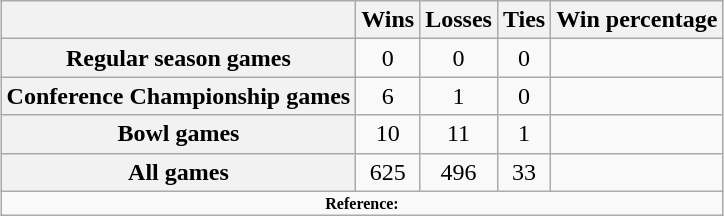<table class="wikitable" style="text-align:center; margin:1em auto;">
<tr>
<th scope="col"></th>
<th scope="col">Wins</th>
<th scope="col">Losses</th>
<th scope="col">Ties</th>
<th scope="col">Win percentage</th>
</tr>
<tr>
<th scope="row">Regular season games</th>
<td>0</td>
<td>0</td>
<td>0</td>
<td></td>
</tr>
<tr>
<th scope="row">Conference Championship games</th>
<td>6</td>
<td>1</td>
<td>0</td>
<td></td>
</tr>
<tr>
<th scope="row">Bowl games</th>
<td>10</td>
<td>11</td>
<td>1</td>
<td></td>
</tr>
<tr>
<th scope="row">All games</th>
<td>625</td>
<td>496</td>
<td>33</td>
<td></td>
</tr>
<tr>
<td colspan="5" style="font-size: 8pt"><strong>Reference:</strong></td>
</tr>
</table>
